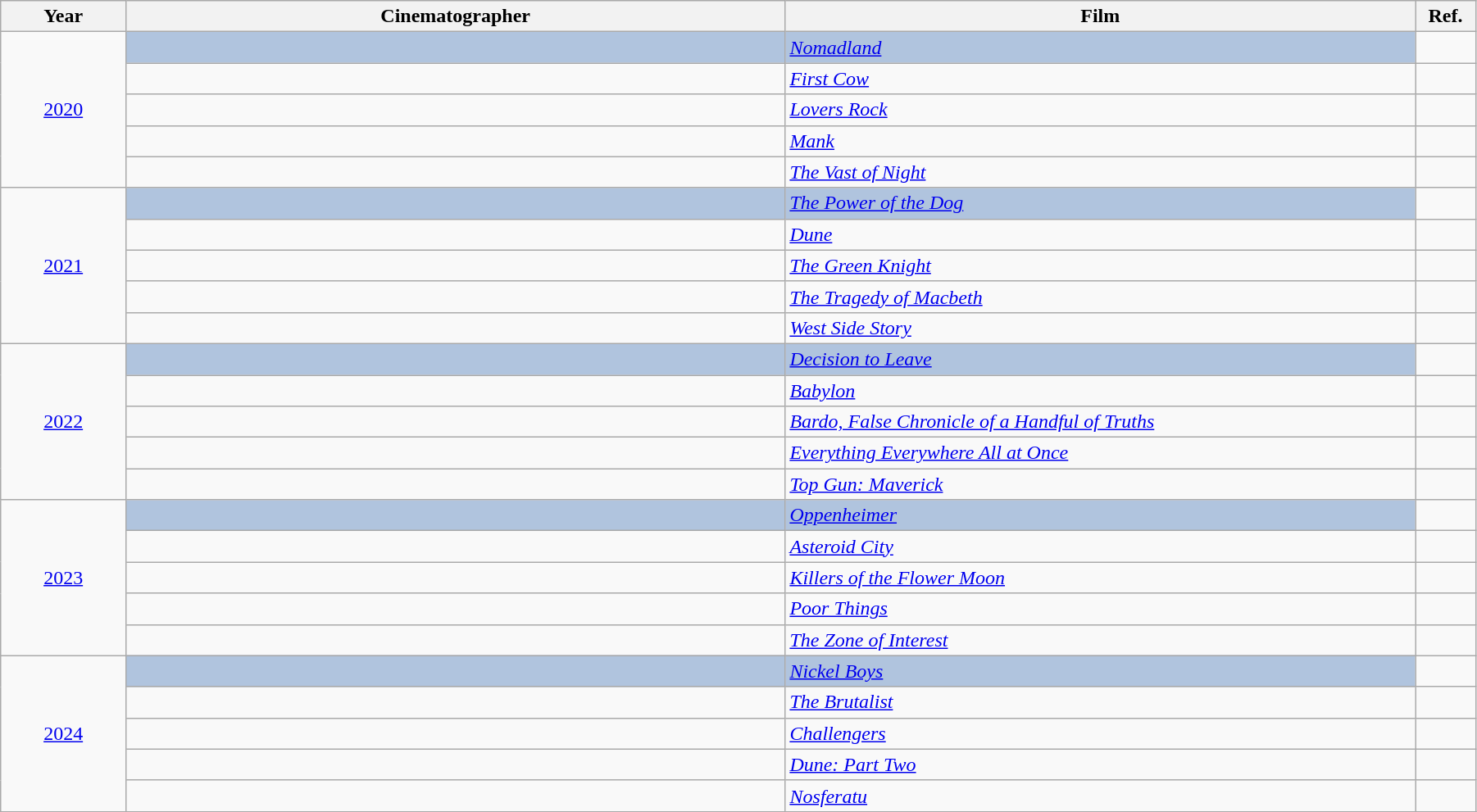<table class="wikitable sortable" width="95%" cellpadding="5">
<tr>
<th scope="col" width="70">Year</th>
<th scope="col" width="400">Cinematographer</th>
<th scope="col" width="382">Film</th>
<th scope="col" width="30">Ref.</th>
</tr>
<tr>
<td rowspan="5" style="text-align:center;"><a href='#'>2020</a></td>
<td style="background:#B0C4DE;"></td>
<td style="background:#B0C4DE;"><em><a href='#'>Nomadland</a></em></td>
<td align="center"></td>
</tr>
<tr>
<td></td>
<td><em><a href='#'>First Cow</a></em></td>
<td align="center"></td>
</tr>
<tr>
<td></td>
<td><em><a href='#'>Lovers Rock</a></em></td>
<td align="center"></td>
</tr>
<tr>
<td></td>
<td><em><a href='#'>Mank</a></em></td>
<td align="center"></td>
</tr>
<tr>
<td></td>
<td><em><a href='#'>The Vast of Night</a></em></td>
<td align="center"></td>
</tr>
<tr>
<td rowspan="5" style="text-align:center;"><a href='#'>2021</a></td>
<td style="background:#B0C4DE;"></td>
<td style="background:#B0C4DE;"><em><a href='#'>The Power of the Dog</a></em></td>
<td align="center"></td>
</tr>
<tr>
<td></td>
<td><em><a href='#'>Dune</a></em></td>
<td align="center"></td>
</tr>
<tr>
<td></td>
<td><em><a href='#'>The Green Knight</a></em></td>
<td align="center"></td>
</tr>
<tr>
<td></td>
<td><em><a href='#'>The Tragedy of Macbeth</a></em></td>
<td align="center"></td>
</tr>
<tr>
<td></td>
<td><em><a href='#'>West Side Story</a></em></td>
<td align="center"></td>
</tr>
<tr>
<td rowspan="5" style="text-align:center;"><a href='#'>2022</a></td>
<td style="background:#B0C4DE;"></td>
<td style="background:#B0C4DE;"><em><a href='#'>Decision to Leave</a></em></td>
<td align="center"></td>
</tr>
<tr>
<td></td>
<td><em><a href='#'>Babylon</a></em></td>
<td align="center"></td>
</tr>
<tr>
<td></td>
<td><em><a href='#'>Bardo, False Chronicle of a Handful of Truths</a></em></td>
<td align="center"></td>
</tr>
<tr>
<td></td>
<td><em><a href='#'>Everything Everywhere All at Once</a></em></td>
<td align="center"></td>
</tr>
<tr>
<td></td>
<td><em><a href='#'>Top Gun: Maverick</a></em></td>
<td align="center"></td>
</tr>
<tr>
<td rowspan="5" style="text-align:center;"><a href='#'>2023</a></td>
<td style="background:#B0C4DE;"></td>
<td style="background:#B0C4DE;"><em><a href='#'>Oppenheimer</a></em></td>
<td align="center"></td>
</tr>
<tr>
<td></td>
<td><em><a href='#'>Asteroid City</a></em></td>
<td align="center"></td>
</tr>
<tr>
<td></td>
<td><em><a href='#'>Killers of the Flower Moon</a></em></td>
<td align="center"></td>
</tr>
<tr>
<td></td>
<td><em><a href='#'>Poor Things</a></em></td>
<td align="center"></td>
</tr>
<tr>
<td></td>
<td><em><a href='#'>The Zone of Interest</a></em></td>
<td align="center"></td>
</tr>
<tr>
<td rowspan="5" style="text-align:center;"><a href='#'>2024</a></td>
<td style="background:#B0C4DE;"></td>
<td style="background:#B0C4DE;"><em><a href='#'>Nickel Boys</a></em></td>
<td align="center"></td>
</tr>
<tr>
<td></td>
<td><em><a href='#'>The Brutalist</a></em></td>
<td align="center"></td>
</tr>
<tr>
<td></td>
<td><em><a href='#'>Challengers</a></em></td>
<td align="center"></td>
</tr>
<tr>
<td></td>
<td><em><a href='#'>Dune: Part Two</a></em></td>
<td align="center"></td>
</tr>
<tr>
<td></td>
<td><em><a href='#'>Nosferatu</a></em></td>
<td align="center"></td>
</tr>
<tr>
</tr>
</table>
